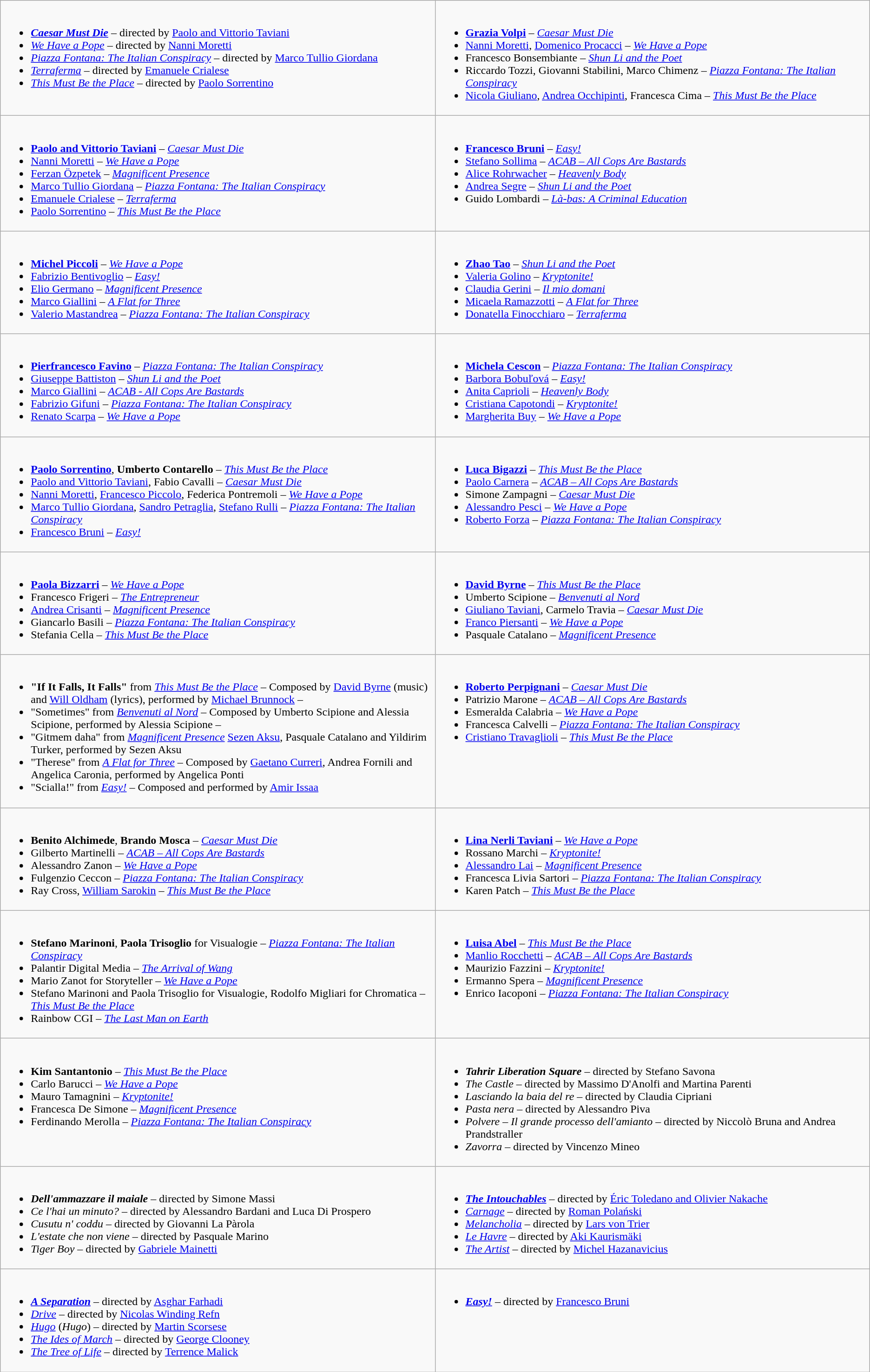<table class="wikitable" role="presentation">
<tr>
<td style="vertical-align:top; width:50%;"><br><ul><li><strong><em><a href='#'>Caesar Must Die</a></em></strong> – directed by <a href='#'>Paolo and Vittorio Taviani</a></li><li><em><a href='#'>We Have a Pope</a></em> – directed by <a href='#'>Nanni Moretti</a></li><li><em><a href='#'>Piazza Fontana: The Italian Conspiracy</a></em> – directed by <a href='#'>Marco Tullio Giordana</a></li><li><em><a href='#'>Terraferma</a></em> – directed by <a href='#'>Emanuele Crialese</a></li><li><em><a href='#'>This Must Be the Place</a></em> – directed by <a href='#'>Paolo Sorrentino</a></li></ul></td>
<td style="vertical-align:top; width:50%;"><br><ul><li><strong><a href='#'>Grazia Volpi</a></strong> – <em><a href='#'>Caesar Must Die</a></em></li><li><a href='#'>Nanni Moretti</a>, <a href='#'>Domenico Procacci</a> – <em><a href='#'>We Have a Pope</a></em></li><li>Francesco Bonsembiante  – <em><a href='#'>Shun Li and the Poet</a></em></li><li>Riccardo Tozzi, Giovanni Stabilini, Marco Chimenz – <em><a href='#'>Piazza Fontana: The Italian Conspiracy</a></em></li><li><a href='#'>Nicola Giuliano</a>, <a href='#'>Andrea Occhipinti</a>, Francesca Cima – <em><a href='#'>This Must Be the Place</a></em></li></ul></td>
</tr>
<tr>
<td style="vertical-align:top; width:50%;"><br><ul><li><strong><a href='#'>Paolo and Vittorio Taviani</a></strong> – <em><a href='#'>Caesar Must Die</a></em></li><li><a href='#'>Nanni Moretti</a> – <em><a href='#'>We Have a Pope</a></em></li><li><a href='#'>Ferzan Özpetek</a> – <em><a href='#'>Magnificent Presence</a></em></li><li><a href='#'>Marco Tullio Giordana</a> – <em><a href='#'>Piazza Fontana: The Italian Conspiracy</a></em></li><li><a href='#'>Emanuele Crialese</a> – <em><a href='#'>Terraferma</a></em></li><li><a href='#'>Paolo Sorrentino</a> – <em><a href='#'>This Must Be the Place</a></em></li></ul></td>
<td style="vertical-align:top; width:50%;"><br><ul><li><strong><a href='#'>Francesco Bruni</a></strong> – <em><a href='#'>Easy!</a></em></li><li><a href='#'>Stefano Sollima</a> – <em><a href='#'>ACAB – All Cops Are Bastards</a></em></li><li><a href='#'>Alice Rohrwacher</a> – <em><a href='#'>Heavenly Body</a></em></li><li><a href='#'>Andrea Segre</a> – <em><a href='#'>Shun Li and the Poet</a></em></li><li>Guido Lombardi – <em><a href='#'>Là-bas: A Criminal Education</a></em></li></ul></td>
</tr>
<tr>
<td style="vertical-align:top; width:50%;"><br><ul><li><strong><a href='#'>Michel Piccoli</a></strong> – <em><a href='#'>We Have a Pope</a></em></li><li><a href='#'>Fabrizio Bentivoglio</a> – <em><a href='#'>Easy!</a></em></li><li><a href='#'>Elio Germano</a> – <em><a href='#'>Magnificent Presence</a></em></li><li><a href='#'>Marco Giallini</a> – <em><a href='#'>A Flat for Three</a></em></li><li><a href='#'>Valerio Mastandrea</a> – <em><a href='#'>Piazza Fontana: The Italian Conspiracy</a></em></li></ul></td>
<td style="vertical-align:top; width:50%;"><br><ul><li><strong><a href='#'>Zhao Tao</a></strong> – <em><a href='#'>Shun Li and the Poet</a></em></li><li><a href='#'>Valeria Golino</a> – <em><a href='#'>Kryptonite!</a></em></li><li><a href='#'>Claudia Gerini</a> – <em><a href='#'>Il mio domani</a></em></li><li><a href='#'>Micaela Ramazzotti</a> – <em><a href='#'>A Flat for Three</a></em></li><li><a href='#'>Donatella Finocchiaro</a> – <em><a href='#'>Terraferma</a></em></li></ul></td>
</tr>
<tr>
<td style="vertical-align:top; width:50%;"><br><ul><li><strong><a href='#'>Pierfrancesco Favino</a></strong> – <em><a href='#'>Piazza Fontana: The Italian Conspiracy</a></em></li><li><a href='#'>Giuseppe Battiston</a> – <em><a href='#'>Shun Li and the Poet</a></em></li><li><a href='#'>Marco Giallini</a> – <em><a href='#'>ACAB - All Cops Are Bastards</a></em></li><li><a href='#'>Fabrizio Gifuni</a> – <em><a href='#'>Piazza Fontana: The Italian Conspiracy</a></em></li><li><a href='#'>Renato Scarpa</a> – <em><a href='#'>We Have a Pope</a></em></li></ul></td>
<td style="vertical-align:top; width:50%;"><br><ul><li><strong><a href='#'>Michela Cescon</a></strong> – <em><a href='#'>Piazza Fontana: The Italian Conspiracy</a></em></li><li><a href='#'>Barbora Bobuľová</a> – <em><a href='#'>Easy!</a></em></li><li><a href='#'>Anita Caprioli</a> – <em><a href='#'>Heavenly Body</a></em></li><li><a href='#'>Cristiana Capotondi</a> – <em><a href='#'>Kryptonite!</a></em></li><li><a href='#'>Margherita Buy</a> – <em><a href='#'>We Have a Pope</a></em></li></ul></td>
</tr>
<tr>
<td style="vertical-align:top; width:50%;"><br><ul><li><strong><a href='#'>Paolo Sorrentino</a></strong>, <strong>Umberto Contarello</strong> – <em><a href='#'>This Must Be the Place</a></em></li><li><a href='#'>Paolo and Vittorio Taviani</a>, Fabio Cavalli – <em><a href='#'>Caesar Must Die</a></em></li><li><a href='#'>Nanni Moretti</a>, <a href='#'>Francesco Piccolo</a>, Federica Pontremoli – <em><a href='#'>We Have a Pope</a></em></li><li><a href='#'>Marco Tullio Giordana</a>, <a href='#'>Sandro Petraglia</a>, <a href='#'>Stefano Rulli</a> – <em><a href='#'>Piazza Fontana: The Italian Conspiracy</a></em></li><li><a href='#'>Francesco Bruni</a> – <em><a href='#'>Easy!</a></em></li></ul></td>
<td style="vertical-align:top; width:50%;"><br><ul><li><strong><a href='#'>Luca Bigazzi</a></strong> – <em><a href='#'>This Must Be the Place</a></em></li><li><a href='#'>Paolo Carnera</a> – <em><a href='#'>ACAB – All Cops Are Bastards</a></em></li><li>Simone Zampagni – <em><a href='#'>Caesar Must Die</a></em></li><li><a href='#'>Alessandro Pesci</a> – <em><a href='#'>We Have a Pope</a></em></li><li><a href='#'>Roberto Forza</a> – <em><a href='#'>Piazza Fontana: The Italian Conspiracy</a></em></li></ul></td>
</tr>
<tr>
<td style="vertical-align:top; width:50%;"><br><ul><li><strong><a href='#'>Paola Bizzarri</a></strong> – <em><a href='#'>We Have a Pope</a></em></li><li>Francesco Frigeri – <em><a href='#'>The Entrepreneur</a></em></li><li><a href='#'>Andrea Crisanti</a>  – <em><a href='#'>Magnificent Presence</a></em></li><li>Giancarlo Basili  – <em><a href='#'>Piazza Fontana: The Italian Conspiracy</a></em></li><li>Stefania Cella  – <em><a href='#'>This Must Be the Place</a></em></li></ul></td>
<td style="vertical-align:top; width:50%;"><br><ul><li><strong><a href='#'>David Byrne</a></strong> – <em><a href='#'>This Must Be the Place</a></em></li><li>Umberto Scipione – <em><a href='#'>Benvenuti al Nord</a></em></li><li><a href='#'>Giuliano Taviani</a>, Carmelo Travia  – <em><a href='#'>Caesar Must Die</a></em></li><li><a href='#'>Franco Piersanti</a> – <em><a href='#'>We Have a Pope</a></em></li><li>Pasquale Catalano – <em><a href='#'>Magnificent Presence</a></em></li></ul></td>
</tr>
<tr>
<td style="vertical-align:top; width:50%;"><br><ul><li><strong>"If It Falls, It Falls"</strong>  from  <em><a href='#'>This Must Be the Place</a></em>  – Composed by  <a href='#'>David Byrne</a> (music) and <a href='#'>Will Oldham</a> (lyrics), performed by <a href='#'>Michael Brunnock</a> –</li><li>"Sometimes"  from <em><a href='#'>Benvenuti al Nord</a></em>   – Composed by Umberto Scipione and Alessia Scipione, performed by Alessia Scipione –</li><li>"Gitmem daha"  from <em><a href='#'>Magnificent Presence</a></em> <a href='#'>Sezen Aksu</a>, Pasquale Catalano and Yildirim Turker, performed by Sezen Aksu</li><li>"Therese"  from <em><a href='#'>A Flat for Three</a></em>  – Composed by <a href='#'>Gaetano Curreri</a>, Andrea Fornili and Angelica Caronia, performed by Angelica Ponti</li><li>"Scialla!"  from <em><a href='#'>Easy!</a></em> – Composed and performed by <a href='#'>Amir Issaa</a></li></ul></td>
<td style="vertical-align:top; width:50%;"><br><ul><li><strong><a href='#'>Roberto Perpignani</a></strong> – <em><a href='#'>Caesar Must Die</a></em></li><li>Patrizio Marone  – <em><a href='#'>ACAB – All Cops Are Bastards</a></em></li><li>Esmeralda Calabria  – <em><a href='#'>We Have a Pope</a></em></li><li>Francesca Calvelli  – <em><a href='#'>Piazza Fontana: The Italian Conspiracy</a></em></li><li><a href='#'>Cristiano Travaglioli</a> – <em><a href='#'>This Must Be the Place</a></em></li></ul></td>
</tr>
<tr>
<td style="vertical-align:top; width:50%;"><br><ul><li><strong>Benito Alchimede</strong>, <strong>Brando Mosca</strong> – <em><a href='#'>Caesar Must Die</a></em></li><li>Gilberto Martinelli – <em><a href='#'>ACAB – All Cops Are Bastards</a></em></li><li>Alessandro Zanon – <em><a href='#'>We Have a Pope</a></em></li><li>Fulgenzio Ceccon – <em><a href='#'>Piazza Fontana: The Italian Conspiracy</a></em></li><li>Ray Cross, <a href='#'>William Sarokin</a> – <em><a href='#'>This Must Be the Place</a></em></li></ul></td>
<td style="vertical-align:top; width:50%;"><br><ul><li><strong><a href='#'>Lina Nerli Taviani</a></strong> – <em><a href='#'>We Have a Pope</a></em></li><li>Rossano Marchi  – <em><a href='#'>Kryptonite!</a></em></li><li><a href='#'>Alessandro Lai</a> – <em><a href='#'>Magnificent Presence</a></em></li><li>Francesca Livia Sartori  – <em><a href='#'>Piazza Fontana: The Italian Conspiracy</a></em></li><li>Karen Patch  – <em><a href='#'>This Must Be the Place</a></em></li></ul></td>
</tr>
<tr>
<td style="vertical-align:top; width:50%;"><br><ul><li><strong>Stefano Marinoni</strong>, <strong>Paola Trisoglio</strong>  for Visualogie – <em><a href='#'>Piazza Fontana: The Italian Conspiracy</a></em></li><li>Palantir Digital Media – <em><a href='#'>The Arrival of Wang</a></em></li><li>Mario Zanot for Storyteller – <em><a href='#'>We Have a Pope</a></em></li><li>Stefano Marinoni and  Paola Trisoglio for Visualogie, Rodolfo Migliari for Chromatica  – <em><a href='#'>This Must Be the Place</a></em></li><li>Rainbow CGI  – <em><a href='#'>The Last Man on Earth</a></em></li></ul></td>
<td style="vertical-align:top; width:50%;"><br><ul><li><strong><a href='#'>Luisa Abel</a></strong> – <em><a href='#'>This Must Be the Place</a></em></li><li><a href='#'>Manlio Rocchetti</a> – <em><a href='#'>ACAB – All Cops Are Bastards</a></em></li><li>Maurizio Fazzini  – <em><a href='#'>Kryptonite!</a></em></li><li>Ermanno Spera – <em><a href='#'>Magnificent Presence</a></em></li><li>Enrico Iacoponi – <em><a href='#'>Piazza Fontana: The Italian Conspiracy</a></em></li></ul></td>
</tr>
<tr>
<td style="vertical-align:top; width:50%;"><br><ul><li><strong>Kim Santantonio</strong> – <em><a href='#'>This Must Be the Place</a></em></li><li>Carlo Barucci – <em><a href='#'>We Have a Pope</a></em></li><li>Mauro Tamagnini – <em><a href='#'>Kryptonite!</a></em></li><li>Francesca De Simone  – <em><a href='#'>Magnificent Presence</a></em></li><li>Ferdinando Merolla  – <em><a href='#'>Piazza Fontana: The Italian Conspiracy</a></em></li></ul></td>
<td style="vertical-align:top; width:50%;"><br><ul><li><strong><em>Tahrir Liberation Square</em></strong> – directed by  Stefano Savona</li><li><em>The Castle</em> – directed by  Massimo D'Anolfi and Martina Parenti</li><li><em>Lasciando la baia del re</em> – directed by Claudia Cipriani</li><li><em>Pasta nera</em> – directed by Alessandro Piva</li><li><em>Polvere – Il grande processo dell'amianto</em> – directed by Niccolò Bruna and Andrea Prandstraller</li><li><em>Zavorra </em> – directed by Vincenzo Mineo</li></ul></td>
</tr>
<tr>
<td style="vertical-align:top; width:50%;"><br><ul><li><strong><em>Dell'ammazzare il maiale</em></strong> – directed by Simone Massi</li><li><em>Ce l'hai un minuto?</em> – directed by Alessandro Bardani and Luca Di Prospero</li><li><em>Cusutu n' coddu</em> – directed by Giovanni La Pàrola</li><li><em>L'estate che non viene</em> – directed by Pasquale Marino</li><li><em>Tiger Boy</em> – directed by <a href='#'>Gabriele Mainetti</a></li></ul></td>
<td style="vertical-align:top; width:50%;"><br><ul><li><strong><em><a href='#'>The Intouchables</a></em></strong> – directed by <a href='#'>Éric Toledano and Olivier Nakache</a></li><li><em><a href='#'>Carnage</a></em> – directed by <a href='#'>Roman Polański</a></li><li><em><a href='#'>Melancholia</a></em> – directed by <a href='#'>Lars von Trier</a></li><li><em><a href='#'>Le Havre</a></em> – directed by <a href='#'>Aki Kaurismäki</a></li><li><em><a href='#'>The Artist</a></em> – directed by <a href='#'>Michel Hazanavicius</a></li></ul></td>
</tr>
<tr>
<td style="vertical-align:top; width:50%;"><br><ul><li><strong><em><a href='#'>A Separation</a></em></strong> – directed by <a href='#'>Asghar Farhadi</a></li><li><em><a href='#'>Drive</a></em> – directed by <a href='#'>Nicolas Winding Refn</a></li><li><em><a href='#'>Hugo</a></em> (<em>Hugo</em>) – directed by <a href='#'>Martin Scorsese</a></li><li><em><a href='#'>The Ides of March</a></em>  – directed by <a href='#'>George Clooney</a></li><li><em><a href='#'>The Tree of Life</a></em> – directed by <a href='#'>Terrence Malick</a></li></ul></td>
<td style="vertical-align:top; width:50%;"><br><ul><li><strong><em><a href='#'>Easy!</a></em></strong> – directed by <a href='#'>Francesco Bruni</a></li></ul></td>
</tr>
</table>
